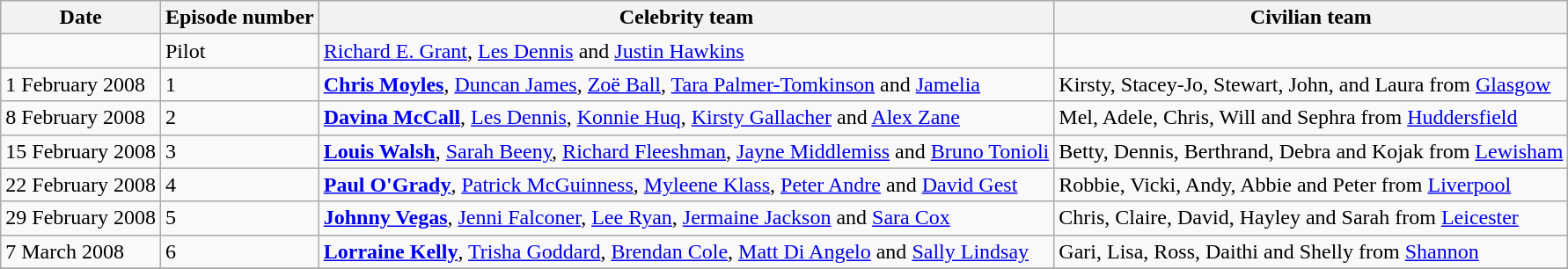<table class="wikitable">
<tr>
<th>Date</th>
<th>Episode number</th>
<th>Celebrity team</th>
<th>Civilian team</th>
</tr>
<tr>
<td></td>
<td>Pilot</td>
<td><a href='#'>Richard E. Grant</a>, <a href='#'>Les Dennis</a> and <a href='#'>Justin Hawkins</a></td>
</tr>
<tr>
<td>1 February 2008</td>
<td>1</td>
<td><strong><a href='#'>Chris Moyles</a></strong>, <a href='#'>Duncan James</a>, <a href='#'>Zoë Ball</a>, <a href='#'>Tara Palmer-Tomkinson</a> and <a href='#'>Jamelia</a></td>
<td>Kirsty, Stacey-Jo, Stewart, John, and Laura from <a href='#'>Glasgow</a></td>
</tr>
<tr>
<td>8 February 2008</td>
<td>2</td>
<td><strong><a href='#'>Davina McCall</a></strong>, <a href='#'>Les Dennis</a>, <a href='#'>Konnie Huq</a>, <a href='#'>Kirsty Gallacher</a> and <a href='#'>Alex Zane</a></td>
<td>Mel, Adele, Chris, Will and Sephra from <a href='#'>Huddersfield</a></td>
</tr>
<tr>
<td>15 February 2008</td>
<td>3</td>
<td><strong><a href='#'>Louis Walsh</a></strong>, <a href='#'>Sarah Beeny</a>, <a href='#'>Richard Fleeshman</a>, <a href='#'>Jayne Middlemiss</a> and <a href='#'>Bruno Tonioli</a></td>
<td>Betty, Dennis, Berthrand, Debra and Kojak from <a href='#'>Lewisham</a></td>
</tr>
<tr>
<td>22 February 2008</td>
<td>4</td>
<td><strong><a href='#'>Paul O'Grady</a></strong>, <a href='#'>Patrick McGuinness</a>, <a href='#'>Myleene Klass</a>, <a href='#'>Peter Andre</a> and <a href='#'>David Gest</a></td>
<td>Robbie, Vicki, Andy, Abbie and Peter from <a href='#'>Liverpool</a></td>
</tr>
<tr>
<td>29 February 2008</td>
<td>5</td>
<td><strong><a href='#'>Johnny Vegas</a></strong>, <a href='#'>Jenni Falconer</a>, <a href='#'>Lee Ryan</a>, <a href='#'>Jermaine Jackson</a> and <a href='#'>Sara Cox</a></td>
<td>Chris, Claire, David, Hayley and Sarah from <a href='#'>Leicester</a></td>
</tr>
<tr>
<td>7 March 2008</td>
<td>6</td>
<td><strong><a href='#'>Lorraine Kelly</a></strong>, <a href='#'>Trisha Goddard</a>, <a href='#'>Brendan Cole</a>, <a href='#'>Matt Di Angelo</a> and <a href='#'>Sally Lindsay</a></td>
<td>Gari, Lisa, Ross, Daithi and Shelly from <a href='#'>Shannon</a></td>
</tr>
<tr>
</tr>
</table>
